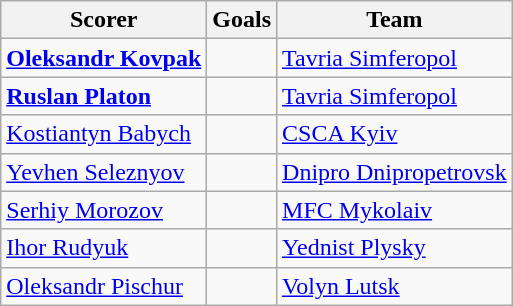<table class="wikitable">
<tr>
<th>Scorer</th>
<th>Goals</th>
<th>Team</th>
</tr>
<tr>
<td> <strong><a href='#'>Oleksandr Kovpak</a></strong></td>
<td></td>
<td><a href='#'>Tavria Simferopol</a></td>
</tr>
<tr>
<td> <strong><a href='#'>Ruslan Platon</a></strong></td>
<td></td>
<td><a href='#'>Tavria Simferopol</a></td>
</tr>
<tr>
<td> <a href='#'>Kostiantyn Babych</a></td>
<td></td>
<td><a href='#'>CSCA Kyiv</a></td>
</tr>
<tr>
<td> <a href='#'>Yevhen Seleznyov</a></td>
<td></td>
<td><a href='#'>Dnipro Dnipropetrovsk</a></td>
</tr>
<tr>
<td> <a href='#'>Serhiy Morozov</a></td>
<td></td>
<td><a href='#'>MFC Mykolaiv</a></td>
</tr>
<tr>
<td> <a href='#'>Ihor Rudyuk</a></td>
<td></td>
<td><a href='#'>Yednist Plysky</a></td>
</tr>
<tr>
<td> <a href='#'>Oleksandr Pischur</a></td>
<td></td>
<td><a href='#'>Volyn Lutsk</a></td>
</tr>
</table>
